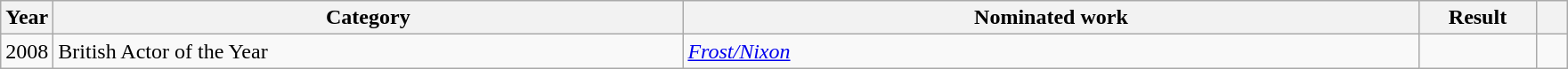<table class="wikitable">
<tr>
<th scope="col" style="width:1em;">Year</th>
<th scope="col" style="width:29em;">Category</th>
<th scope="col" style="width:34em;">Nominated work</th>
<th scope="col" style="width:5em;">Result</th>
<th scope="col" style="width:1em;"></th>
</tr>
<tr>
<td>2008</td>
<td>British Actor of the Year</td>
<td><em><a href='#'>Frost/Nixon</a></em></td>
<td></td>
<td></td>
</tr>
</table>
